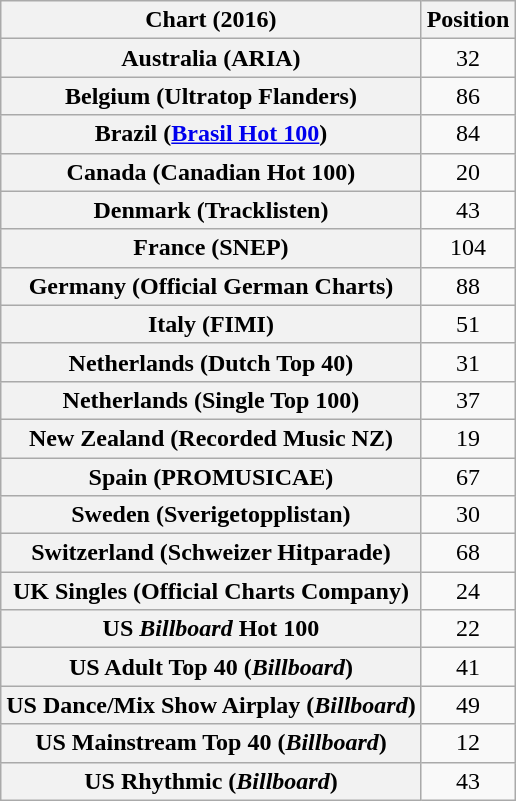<table class="wikitable plainrowheaders sortable" style="text-align:center">
<tr>
<th>Chart (2016)</th>
<th>Position</th>
</tr>
<tr>
<th scope="row">Australia (ARIA)</th>
<td>32</td>
</tr>
<tr>
<th scope="row">Belgium (Ultratop Flanders)</th>
<td>86</td>
</tr>
<tr>
<th scope="row">Brazil (<a href='#'>Brasil Hot 100</a>)</th>
<td>84</td>
</tr>
<tr>
<th scope="row">Canada (Canadian Hot 100)</th>
<td>20</td>
</tr>
<tr>
<th scope="row">Denmark (Tracklisten)</th>
<td>43</td>
</tr>
<tr>
<th scope="row">France (SNEP)</th>
<td>104</td>
</tr>
<tr>
<th scope="row">Germany (Official German Charts)</th>
<td>88</td>
</tr>
<tr>
<th scope="row">Italy (FIMI)</th>
<td>51</td>
</tr>
<tr>
<th scope="row">Netherlands (Dutch Top 40)</th>
<td>31</td>
</tr>
<tr>
<th scope="row">Netherlands (Single Top 100)</th>
<td>37</td>
</tr>
<tr>
<th scope="row">New Zealand (Recorded Music NZ)</th>
<td>19</td>
</tr>
<tr>
<th scope="row">Spain (PROMUSICAE)</th>
<td>67</td>
</tr>
<tr>
<th scope="row">Sweden (Sverigetopplistan)</th>
<td>30</td>
</tr>
<tr>
<th scope="row">Switzerland (Schweizer Hitparade)</th>
<td>68</td>
</tr>
<tr>
<th scope="row">UK Singles (Official Charts Company)</th>
<td>24</td>
</tr>
<tr>
<th scope="row">US <em>Billboard</em> Hot 100</th>
<td>22</td>
</tr>
<tr>
<th scope="row">US Adult Top 40 (<em>Billboard</em>)</th>
<td>41</td>
</tr>
<tr>
<th scope="row">US Dance/Mix Show Airplay (<em>Billboard</em>)</th>
<td>49</td>
</tr>
<tr>
<th scope="row">US Mainstream Top 40 (<em>Billboard</em>)</th>
<td>12</td>
</tr>
<tr>
<th scope="row">US Rhythmic (<em>Billboard</em>)</th>
<td>43</td>
</tr>
</table>
